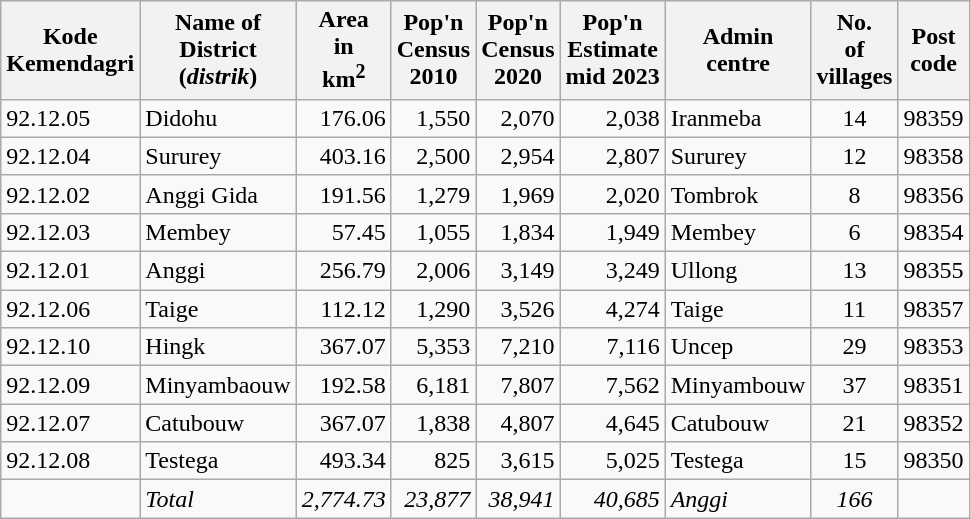<table class="sortable wikitable">
<tr>
<th>Kode <br>Kemendagri</th>
<th>Name of<br>District<br>(<em>distrik</em>)</th>
<th>Area <br>in<br>km<sup>2</sup></th>
<th>Pop'n<br>Census<br>2010</th>
<th>Pop'n<br>Census<br>2020</th>
<th>Pop'n<br>Estimate<br>mid 2023</th>
<th>Admin <br> centre</th>
<th>No.<br>of<br>villages</th>
<th>Post<br>code</th>
</tr>
<tr>
<td>92.12.05</td>
<td>Didohu</td>
<td align="right">176.06</td>
<td align="right">1,550</td>
<td align="right">2,070</td>
<td align="right">2,038</td>
<td>Iranmeba</td>
<td align="center">14</td>
<td>98359</td>
</tr>
<tr>
<td>92.12.04</td>
<td>Sururey</td>
<td align="right">403.16</td>
<td align="right">2,500</td>
<td align="right">2,954</td>
<td align="right">2,807</td>
<td>Sururey</td>
<td align="center">12</td>
<td>98358</td>
</tr>
<tr>
<td>92.12.02</td>
<td>Anggi Gida</td>
<td align="right">191.56</td>
<td align="right">1,279</td>
<td align="right">1,969</td>
<td align="right">2,020</td>
<td>Tombrok</td>
<td align="center">8</td>
<td>98356</td>
</tr>
<tr>
<td>92.12.03</td>
<td>Membey</td>
<td align="right">57.45</td>
<td align="right">1,055</td>
<td align="right">1,834</td>
<td align="right">1,949</td>
<td>Membey</td>
<td align="center">6</td>
<td>98354</td>
</tr>
<tr>
<td>92.12.01</td>
<td>Anggi</td>
<td align="right">256.79</td>
<td align="right">2,006</td>
<td align="right">3,149</td>
<td align="right">3,249</td>
<td>Ullong</td>
<td align="center">13</td>
<td>98355</td>
</tr>
<tr>
<td>92.12.06</td>
<td>Taige</td>
<td align="right">112.12</td>
<td align="right">1,290</td>
<td align="right">3,526</td>
<td align="right">4,274</td>
<td>Taige</td>
<td align="center">11</td>
<td>98357</td>
</tr>
<tr>
<td>92.12.10</td>
<td>Hingk</td>
<td align="right">367.07</td>
<td align="right">5,353</td>
<td align="right">7,210</td>
<td align="right">7,116</td>
<td>Uncep</td>
<td align="center">29</td>
<td>98353</td>
</tr>
<tr>
<td>92.12.09</td>
<td>Minyambaouw</td>
<td align="right">192.58</td>
<td align="right">6,181</td>
<td align="right">7,807</td>
<td align="right">7,562</td>
<td>Minyambouw</td>
<td align="center">37</td>
<td>98351</td>
</tr>
<tr>
<td>92.12.07</td>
<td>Catubouw</td>
<td align="right">367.07</td>
<td align="right">1,838</td>
<td align="right">4,807</td>
<td align="right">4,645</td>
<td>Catubouw</td>
<td align="center">21</td>
<td>98352</td>
</tr>
<tr>
<td>92.12.08</td>
<td>Testega</td>
<td align="right">493.34</td>
<td align="right">825</td>
<td align="right">3,615</td>
<td align="right">5,025</td>
<td>Testega</td>
<td align="center">15</td>
<td>98350</td>
</tr>
<tr>
<td></td>
<td><em>Total</em></td>
<td align="right"><em>2,774.73</em></td>
<td align="right"><em>23,877</em></td>
<td align="right"><em>38,941</em></td>
<td align="right"><em>40,685</em></td>
<td><em>Anggi</em></td>
<td align="center"><em>166</em></td>
<td></td>
</tr>
</table>
